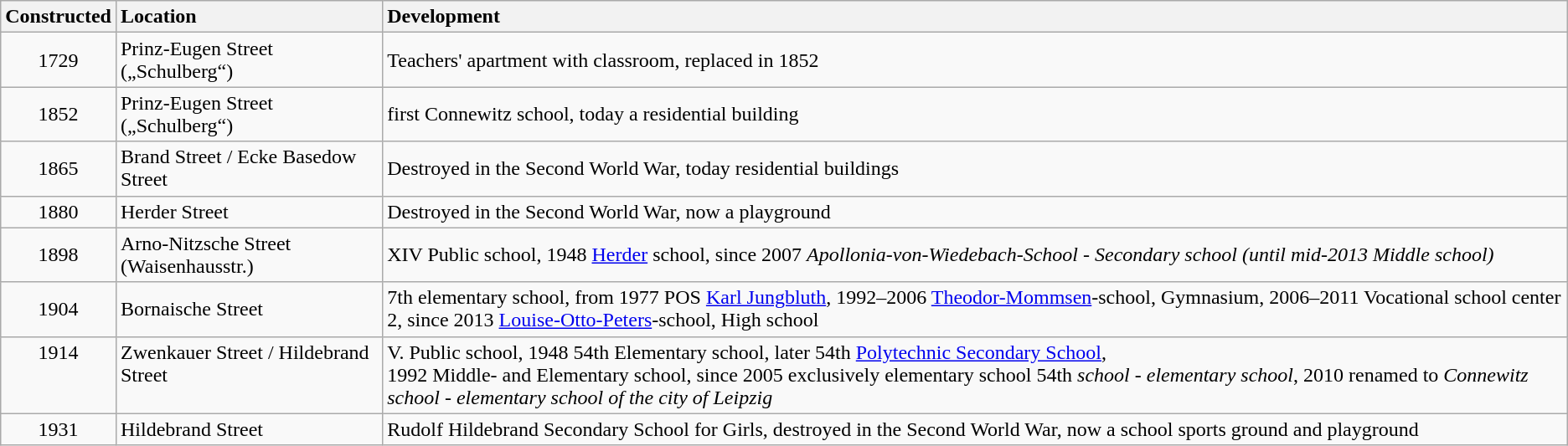<table class="wikitable">
<tr>
<th>Constructed</th>
<th style="text-align:left">Location</th>
<th style="text-align:left">Development</th>
</tr>
<tr>
<td style="text-align:center">1729</td>
<td>Prinz-Eugen Street („Schulberg“)</td>
<td>Teachers' apartment with classroom, replaced in 1852</td>
</tr>
<tr>
<td style="text-align:center">1852</td>
<td>Prinz-Eugen Street („Schulberg“)</td>
<td>first Connewitz school, today a residential building</td>
</tr>
<tr>
<td style="text-align:center">1865</td>
<td>Brand Street  / Ecke Basedow Street</td>
<td>Destroyed in the Second World War, today residential buildings</td>
</tr>
<tr>
<td style="text-align:center">1880</td>
<td>Herder Street</td>
<td>Destroyed in the Second World War, now a playground</td>
</tr>
<tr>
<td style="text-align:center">1898</td>
<td>Arno-Nitzsche Street (Waisenhausstr.)</td>
<td>XIV Public school, 1948 <a href='#'>Herder</a> school, since 2007 <em>Apollonia-von-Wiedebach-School - Secondary school (until mid-2013 Middle school)</em></td>
</tr>
<tr>
<td style="text-align:center">1904</td>
<td>Bornaische Street</td>
<td>7th elementary school, from 1977 POS <a href='#'>Karl Jungbluth</a>, 1992–2006 <a href='#'>Theodor-Mommsen</a>-school, Gymnasium, 2006–2011 Vocational school center 2, since 2013 <a href='#'>Louise-Otto-Peters</a>-school, High school</td>
</tr>
<tr style="vertical-align:top">
<td style="text-align:center">1914</td>
<td>Zwenkauer Street  / Hildebrand Street</td>
<td>V. Public school, 1948 54th Elementary school, later 54th <a href='#'>Polytechnic Secondary School</a>,<br>1992 Middle- and Elementary school, since 2005 exclusively elementary school 54th <em>school - elementary school</em>, 2010 renamed to <em>Connewitz school - elementary school of the city of Leipzig</em></td>
</tr>
<tr>
<td style="text-align:center">1931</td>
<td>Hildebrand Street</td>
<td>Rudolf Hildebrand Secondary School for Girls, destroyed in the Second World War, now a school sports ground and playground</td>
</tr>
</table>
